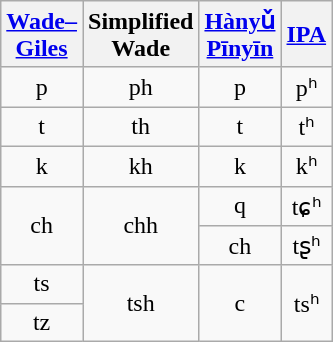<table class="wikitable" style="text-align: center">
<tr>
<th><a href='#'>Wade–<br>Giles</a></th>
<th>Simplified<br>Wade</th>
<th><a href='#'>Hànyǔ<br>Pīnyīn</a></th>
<th><a href='#'>IPA</a></th>
</tr>
<tr>
<td>p</td>
<td>ph</td>
<td>p</td>
<td>pʰ</td>
</tr>
<tr>
<td>t</td>
<td>th</td>
<td>t</td>
<td>tʰ</td>
</tr>
<tr>
<td>k</td>
<td>kh</td>
<td>k</td>
<td>kʰ</td>
</tr>
<tr>
<td rowspan=2>ch</td>
<td rowspan=2>chh</td>
<td>q</td>
<td>tɕʰ</td>
</tr>
<tr>
<td>ch</td>
<td>tʂʰ</td>
</tr>
<tr>
<td>ts</td>
<td rowspan=2>tsh</td>
<td rowspan=2>c</td>
<td rowspan=2>tsʰ</td>
</tr>
<tr>
<td>tz</td>
</tr>
</table>
